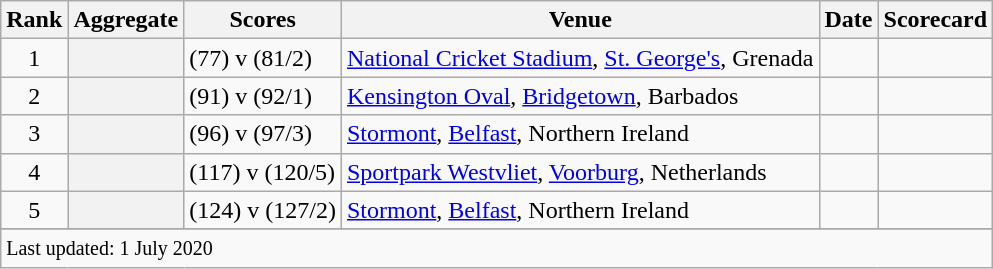<table class="wikitable plainrowheaders sortable">
<tr>
<th scope=col>Rank</th>
<th scope=col>Aggregate</th>
<th scope=col>Scores</th>
<th scope=col>Venue</th>
<th scope=col>Date</th>
<th scope=col>Scorecard</th>
</tr>
<tr>
<td align=center>1</td>
<th scope=row style=text-align:center;></th>
<td> (77) v  (81/2)</td>
<td><a href='#'>National Cricket Stadium</a>, <a href='#'>St. George's</a>, Grenada</td>
<td> </td>
<td></td>
</tr>
<tr>
<td align=center>2</td>
<th scope=row style=text-align:center;></th>
<td> (91) v  (92/1)</td>
<td><a href='#'>Kensington Oval</a>, <a href='#'>Bridgetown</a>, Barbados</td>
<td></td>
<td></td>
</tr>
<tr>
<td align=center>3</td>
<th scope=row style=text-align:center;></th>
<td> (96) v  (97/3)</td>
<td><a href='#'>Stormont</a>, <a href='#'>Belfast</a>, Northern Ireland</td>
<td></td>
<td></td>
</tr>
<tr>
<td align=center>4</td>
<th scope=row style=text-align:center;></th>
<td> (117) v  (120/5)</td>
<td><a href='#'>Sportpark Westvliet</a>, <a href='#'>Voorburg</a>, Netherlands</td>
<td></td>
<td></td>
</tr>
<tr>
<td align=center>5</td>
<th scope=row style=text-align:center;></th>
<td> (124) v  (127/2)</td>
<td><a href='#'>Stormont</a>, <a href='#'>Belfast</a>, Northern Ireland</td>
<td></td>
<td></td>
</tr>
<tr>
</tr>
<tr class=sortbottom>
<td colspan=6><small>Last updated: 1 July 2020</small></td>
</tr>
</table>
